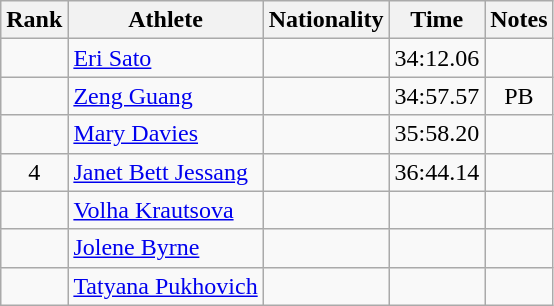<table class="wikitable sortable" style="text-align:center">
<tr>
<th>Rank</th>
<th>Athlete</th>
<th>Nationality</th>
<th>Time</th>
<th>Notes</th>
</tr>
<tr>
<td></td>
<td align="left"><a href='#'>Eri Sato</a></td>
<td align=left></td>
<td>34:12.06</td>
<td></td>
</tr>
<tr>
<td></td>
<td align="left"><a href='#'>Zeng Guang</a></td>
<td align=left></td>
<td>34:57.57</td>
<td>PB</td>
</tr>
<tr>
<td></td>
<td align="left"><a href='#'>Mary Davies</a></td>
<td align=left></td>
<td>35:58.20</td>
<td></td>
</tr>
<tr>
<td>4</td>
<td align="left"><a href='#'>Janet Bett Jessang</a></td>
<td align=left></td>
<td>36:44.14</td>
<td></td>
</tr>
<tr>
<td></td>
<td align="left"><a href='#'>Volha Krautsova</a></td>
<td align=left></td>
<td></td>
<td></td>
</tr>
<tr>
<td></td>
<td align="left"><a href='#'>Jolene Byrne</a></td>
<td align=left></td>
<td></td>
<td></td>
</tr>
<tr>
<td></td>
<td align="left"><a href='#'>Tatyana Pukhovich</a></td>
<td align=left></td>
<td></td>
<td></td>
</tr>
</table>
